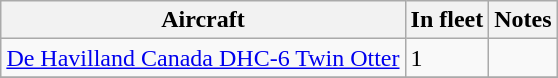<table class="wikitable" style="margin:1em auto;">
<tr>
<th>Aircraft</th>
<th>In fleet</th>
<th>Notes</th>
</tr>
<tr>
<td><a href='#'>De Havilland Canada DHC-6 Twin Otter</a></td>
<td>1</td>
<td></td>
</tr>
<tr>
</tr>
</table>
